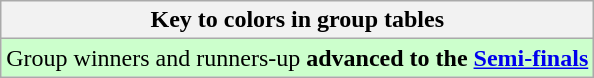<table class="wikitable">
<tr>
<th>Key to colors in group tables</th>
</tr>
<tr style="background:#cfc;">
<td>Group winners and runners-up <strong>advanced to the <a href='#'>Semi-finals</a></strong></td>
</tr>
</table>
